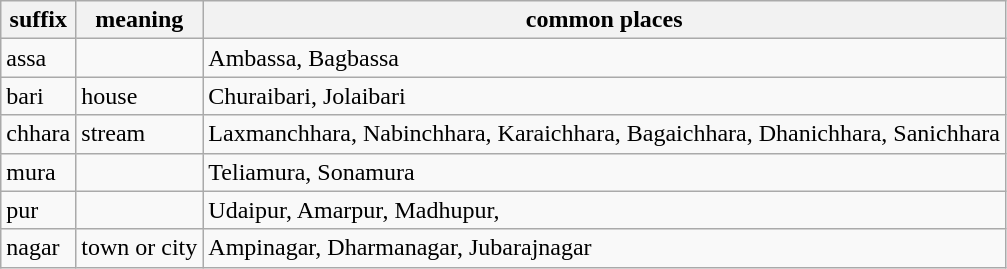<table class="wikitable">
<tr>
<th>suffix</th>
<th>meaning</th>
<th>common places</th>
</tr>
<tr>
<td>assa</td>
<td></td>
<td>Ambassa, Bagbassa</td>
</tr>
<tr>
<td>bari</td>
<td>house</td>
<td>Churaibari, Jolaibari</td>
</tr>
<tr>
<td>chhara</td>
<td>stream</td>
<td>Laxmanchhara, Nabinchhara, Karaichhara, Bagaichhara, Dhanichhara, Sanichhara</td>
</tr>
<tr>
<td>mura</td>
<td></td>
<td>Teliamura, Sonamura</td>
</tr>
<tr>
<td>pur</td>
<td></td>
<td>Udaipur, Amarpur, Madhupur,</td>
</tr>
<tr>
<td>nagar</td>
<td>town or city</td>
<td>Ampinagar, Dharmanagar, Jubarajnagar</td>
</tr>
</table>
